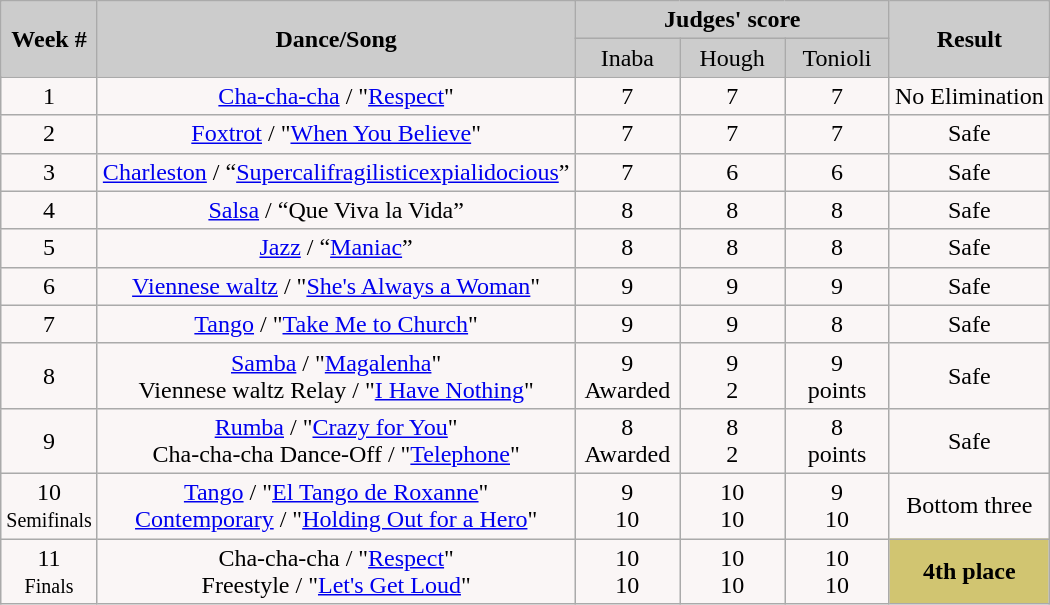<table class="wikitable" style="float:left;">
<tr style="text-align:Center; background:#ccc;">
<td rowspan="2"><strong>Week #</strong></td>
<td rowspan="2"><strong>Dance/Song</strong></td>
<td colspan="3"><strong>Judges' score</strong></td>
<td rowspan="2"><strong>Result</strong></td>
</tr>
<tr style="text-align:center; background:#ccc;">
<td style="width:10%; ">Inaba</td>
<td style="width:10%; ">Hough</td>
<td style="width:10%; ">Tonioli</td>
</tr>
<tr style="text-align:center; background:#faf6f6;">
<td>1</td>
<td><a href='#'>Cha-cha-cha</a> / "<a href='#'>Respect</a>"</td>
<td>7</td>
<td>7</td>
<td>7</td>
<td>No Elimination</td>
</tr>
<tr style="text-align:center; background:#faf6f6;">
<td>2</td>
<td><a href='#'>Foxtrot</a> / "<a href='#'>When You Believe</a>"</td>
<td>7</td>
<td>7</td>
<td>7</td>
<td>Safe</td>
</tr>
<tr style="text-align:center; background:#faf6f6;">
<td>3</td>
<td><a href='#'>Charleston</a> / “<a href='#'>Supercalifragilisticexpialidocious</a>”</td>
<td>7</td>
<td>6</td>
<td>6</td>
<td>Safe</td>
</tr>
<tr style="text-align:center; background:#faf6f6;">
<td>4</td>
<td><a href='#'>Salsa</a> / “Que Viva la Vida”</td>
<td>8</td>
<td>8</td>
<td>8</td>
<td>Safe</td>
</tr>
<tr style="text-align:center; background:#faf6f6;">
<td>5</td>
<td><a href='#'>Jazz</a> / “<a href='#'>Maniac</a>”</td>
<td>8</td>
<td>8</td>
<td>8</td>
<td>Safe</td>
</tr>
<tr style="text-align:center; background:#faf6f6;">
<td>6</td>
<td><a href='#'>Viennese waltz</a> / "<a href='#'>She's Always a Woman</a>"</td>
<td>9</td>
<td>9</td>
<td>9</td>
<td>Safe</td>
</tr>
<tr style="text-align:center; background:#faf6f6;">
<td>7</td>
<td><a href='#'>Tango</a> / "<a href='#'>Take Me to Church</a>"</td>
<td>9</td>
<td>9</td>
<td>8</td>
<td>Safe</td>
</tr>
<tr style="text-align:center; background:#faf6f6;">
<td>8</td>
<td><a href='#'>Samba</a> / "<a href='#'>Magalenha</a>"<br>Viennese waltz Relay / "<a href='#'>I Have Nothing</a>"</td>
<td>9<br>Awarded</td>
<td>9<br>2</td>
<td>9<br>points</td>
<td>Safe</td>
</tr>
<tr style="text-align:center; background:#faf6f6;">
<td>9</td>
<td><a href='#'>Rumba</a> / "<a href='#'>Crazy for You</a>"<br>Cha-cha-cha Dance-Off / "<a href='#'>Telephone</a>"</td>
<td>8<br>Awarded</td>
<td>8<br>2</td>
<td>8<br>points</td>
<td>Safe</td>
</tr>
<tr style="text-align:center; background:#faf6f6;">
<td>10<br><small>Semifinals</small></td>
<td><a href='#'>Tango</a> / "<a href='#'>El Tango de Roxanne</a>"<br><a href='#'>Contemporary</a> / "<a href='#'>Holding Out for a Hero</a>"</td>
<td>9<br>10</td>
<td>10<br>10</td>
<td>9<br>10</td>
<td>Bottom three</td>
</tr>
<tr style="text-align:center; background:#faf6f6;">
<td>11<br><small>Finals</small></td>
<td>Cha-cha-cha / "<a href='#'>Respect</a>"<br>	Freestyle / "<a href='#'>Let's Get Loud</a>"</td>
<td>10<br>10</td>
<td>10<br>10</td>
<td>10<br>10</td>
<td bgcolor=D1C571><strong>4th place</strong></td>
</tr>
</table>
